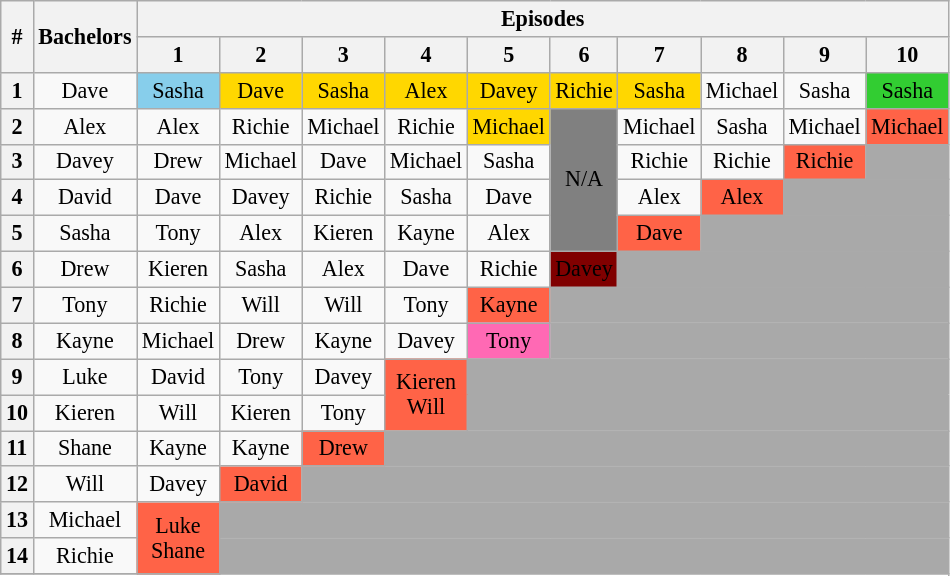<table class="wikitable" style="text-align:center; font-size:92%">
<tr>
<th rowspan="2">#</th>
<th rowspan="2">Bachelors</th>
<th colspan=10>Episodes</th>
</tr>
<tr>
<th>1</th>
<th>2</th>
<th>3</th>
<th>4</th>
<th>5</th>
<th>6</th>
<th>7</th>
<th>8</th>
<th>9</th>
<th>10</th>
</tr>
<tr>
<th>1</th>
<td>Dave</td>
<td bgcolor="skyblue">Sasha</td>
<td bgcolor="gold">Dave</td>
<td bgcolor="gold">Sasha</td>
<td bgcolor="gold">Alex</td>
<td bgcolor="gold">Davey</td>
<td bgcolor="gold">Richie</td>
<td bgcolor="gold">Sasha</td>
<td>Michael</td>
<td>Sasha</td>
<td bgcolor=limegreen>Sasha</td>
</tr>
<tr>
<th>2</th>
<td>Alex</td>
<td>Alex</td>
<td>Richie</td>
<td>Michael</td>
<td>Richie</td>
<td bgcolor="gold">Michael</td>
<td bgcolor="gray" rowspan=4>N/A</td>
<td>Michael</td>
<td>Sasha</td>
<td>Michael</td>
<td bgcolor="tomato">Michael</td>
</tr>
<tr>
<th>3</th>
<td>Davey</td>
<td>Drew</td>
<td>Michael</td>
<td>Dave</td>
<td>Michael</td>
<td>Sasha</td>
<td>Richie</td>
<td>Richie</td>
<td bgcolor="tomato">Richie</td>
<td bgcolor="A9A9A9" colspan="1"></td>
</tr>
<tr>
<th>4</th>
<td>David</td>
<td>Dave</td>
<td>Davey</td>
<td>Richie</td>
<td>Sasha</td>
<td>Dave</td>
<td>Alex</td>
<td bgcolor="tomato">Alex</td>
<td bgcolor="A9A9A9" colspan="2"></td>
</tr>
<tr>
<th>5</th>
<td>Sasha</td>
<td>Tony</td>
<td>Alex</td>
<td>Kieren</td>
<td>Kayne</td>
<td>Alex</td>
<td bgcolor="tomato">Dave</td>
<td bgcolor="A9A9A9" colspan="3"></td>
</tr>
<tr>
<th>6</th>
<td>Drew</td>
<td>Kieren</td>
<td>Sasha</td>
<td>Alex</td>
<td>Dave</td>
<td>Richie</td>
<td style="background:maroon;"><span>Davey</span></td>
<td bgcolor="A9A9A9" colspan="4"></td>
</tr>
<tr>
<th>7</th>
<td>Tony</td>
<td>Richie</td>
<td>Will</td>
<td>Will</td>
<td>Tony</td>
<td bgcolor="tomato">Kayne</td>
<td bgcolor="A9A9A9" colspan="5"></td>
</tr>
<tr>
<th>8</th>
<td>Kayne</td>
<td>Michael</td>
<td>Drew</td>
<td>Kayne</td>
<td>Davey</td>
<td style="background:hotpink;"><span>Tony</span></td>
<td bgcolor="A9A9A9" colspan="6"></td>
</tr>
<tr>
<th>9</th>
<td>Luke</td>
<td>David</td>
<td>Tony</td>
<td>Davey</td>
<td bgcolor="tomato" rowspan="2">Kieren<br>Will</td>
<td bgcolor="A9A9A9" colspan="6" rowspan="2"></td>
</tr>
<tr>
<th>10</th>
<td>Kieren</td>
<td>Will</td>
<td>Kieren</td>
<td>Tony</td>
</tr>
<tr>
<th>11</th>
<td>Shane</td>
<td>Kayne</td>
<td>Kayne</td>
<td bgcolor="tomato">Drew</td>
<td bgcolor="A9A9A9" colspan="7"></td>
</tr>
<tr>
<th>12</th>
<td>Will</td>
<td>Davey</td>
<td bgcolor="tomato">David</td>
<td bgcolor="A9A9A9" colspan="8"></td>
</tr>
<tr>
<th>13</th>
<td>Michael</td>
<td bgcolor="tomato" rowspan="2">Luke<br>Shane</td>
<td bgcolor="A9A9A9" colspan="9"></td>
</tr>
<tr>
<th>14</th>
<td>Richie</td>
<td bgcolor="darkgray" colspan="10" rowspan="2"></td>
</tr>
<tr>
</tr>
</table>
